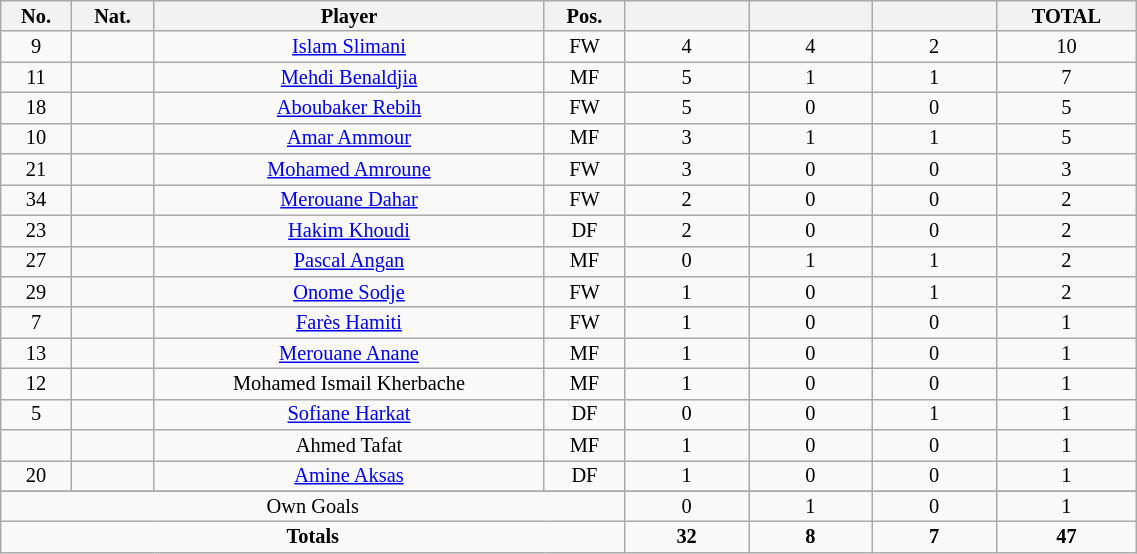<table class="wikitable sortable alternance"  style="font-size:85%; text-align:center; line-height:14px; width:60%;">
<tr>
<th width=10>No.</th>
<th width=10>Nat.</th>
<th width=140>Player</th>
<th width=10>Pos.</th>
<th width=40></th>
<th width=40></th>
<th width=40></th>
<th width=10>TOTAL</th>
</tr>
<tr>
<td>9</td>
<td></td>
<td><a href='#'>Islam Slimani</a></td>
<td>FW</td>
<td>4</td>
<td>4</td>
<td>2</td>
<td>10</td>
</tr>
<tr>
<td>11</td>
<td></td>
<td><a href='#'>Mehdi Benaldjia</a></td>
<td>MF</td>
<td>5</td>
<td>1</td>
<td>1</td>
<td>7</td>
</tr>
<tr>
<td>18</td>
<td></td>
<td><a href='#'>Aboubaker Rebih</a></td>
<td>FW</td>
<td>5</td>
<td>0</td>
<td>0</td>
<td>5</td>
</tr>
<tr>
<td>10</td>
<td></td>
<td><a href='#'>Amar Ammour</a></td>
<td>MF</td>
<td>3</td>
<td>1</td>
<td>1</td>
<td>5</td>
</tr>
<tr>
<td>21</td>
<td></td>
<td><a href='#'>Mohamed Amroune</a></td>
<td>FW</td>
<td>3</td>
<td>0</td>
<td>0</td>
<td>3</td>
</tr>
<tr>
<td>34</td>
<td></td>
<td><a href='#'>Merouane Dahar</a></td>
<td>FW</td>
<td>2</td>
<td>0</td>
<td>0</td>
<td>2</td>
</tr>
<tr>
<td>23</td>
<td></td>
<td><a href='#'>Hakim Khoudi</a></td>
<td>DF</td>
<td>2</td>
<td>0</td>
<td>0</td>
<td>2</td>
</tr>
<tr>
<td>27</td>
<td></td>
<td><a href='#'>Pascal Angan</a></td>
<td>MF</td>
<td>0</td>
<td>1</td>
<td>1</td>
<td>2</td>
</tr>
<tr>
<td>29</td>
<td></td>
<td><a href='#'>Onome Sodje</a></td>
<td>FW</td>
<td>1</td>
<td>0</td>
<td>1</td>
<td>2</td>
</tr>
<tr>
<td>7</td>
<td></td>
<td><a href='#'>Farès Hamiti</a></td>
<td>FW</td>
<td>1</td>
<td>0</td>
<td>0</td>
<td>1</td>
</tr>
<tr>
<td>13</td>
<td></td>
<td><a href='#'>Merouane Anane</a></td>
<td>MF</td>
<td>1</td>
<td>0</td>
<td>0</td>
<td>1</td>
</tr>
<tr>
<td>12</td>
<td></td>
<td>Mohamed Ismail Kherbache</td>
<td>MF</td>
<td>1</td>
<td>0</td>
<td>0</td>
<td>1</td>
</tr>
<tr>
<td>5</td>
<td></td>
<td><a href='#'>Sofiane Harkat</a></td>
<td>DF</td>
<td>0</td>
<td>0</td>
<td>1</td>
<td>1</td>
</tr>
<tr>
<td></td>
<td></td>
<td>Ahmed Tafat</td>
<td>MF</td>
<td>1</td>
<td>0</td>
<td>0</td>
<td>1</td>
</tr>
<tr>
<td>20</td>
<td></td>
<td><a href='#'>Amine Aksas</a></td>
<td>DF</td>
<td>1</td>
<td>0</td>
<td>0</td>
<td>1</td>
</tr>
<tr>
</tr>
<tr class="sortbottom">
<td colspan="4">Own Goals</td>
<td>0</td>
<td>1</td>
<td>0</td>
<td>1</td>
</tr>
<tr class="sortbottom">
<td colspan="4"><strong>Totals</strong></td>
<td><strong>32</strong></td>
<td><strong>8</strong></td>
<td><strong>7</strong></td>
<td><strong>47</strong></td>
</tr>
</table>
